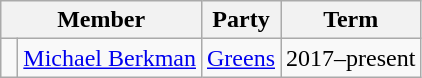<table class="wikitable">
<tr>
<th colspan="2">Member</th>
<th>Party</th>
<th>Term</th>
</tr>
<tr>
<td> </td>
<td><a href='#'>Michael Berkman</a></td>
<td><a href='#'>Greens</a></td>
<td>2017–present</td>
</tr>
</table>
